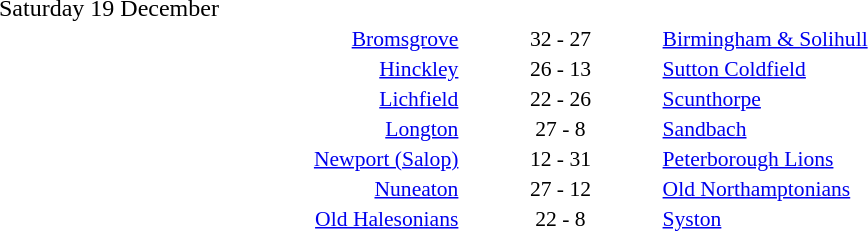<table style="width:70%;" cellspacing="1">
<tr>
<th width=35%></th>
<th width=15%></th>
<th></th>
</tr>
<tr>
<td>Saturday 19 December</td>
</tr>
<tr style=font-size:90%>
<td align=right><a href='#'>Bromsgrove</a></td>
<td align=center>32 - 27</td>
<td><a href='#'>Birmingham & Solihull</a></td>
</tr>
<tr style=font-size:90%>
<td align=right><a href='#'>Hinckley</a></td>
<td align=center>26 - 13</td>
<td><a href='#'>Sutton Coldfield</a></td>
</tr>
<tr style=font-size:90%>
<td align=right><a href='#'>Lichfield</a></td>
<td align=center>22 - 26</td>
<td><a href='#'>Scunthorpe</a></td>
</tr>
<tr style=font-size:90%>
<td align=right><a href='#'>Longton</a></td>
<td align=center>27 - 8</td>
<td><a href='#'>Sandbach</a></td>
</tr>
<tr style=font-size:90%>
<td align=right><a href='#'>Newport (Salop)</a></td>
<td align=center>12 - 31</td>
<td><a href='#'>Peterborough Lions</a></td>
</tr>
<tr style=font-size:90%>
<td align=right><a href='#'>Nuneaton</a></td>
<td align=center>27 - 12</td>
<td><a href='#'>Old Northamptonians</a></td>
</tr>
<tr style=font-size:90%>
<td align=right><a href='#'>Old Halesonians</a></td>
<td align=center>22 - 8</td>
<td><a href='#'>Syston</a></td>
</tr>
</table>
